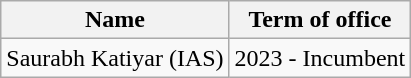<table class="wikitable">
<tr>
<th>Name</th>
<th>Term of office</th>
</tr>
<tr>
<td>Saurabh Katiyar (IAS)</td>
<td>2023 - Incumbent</td>
</tr>
</table>
